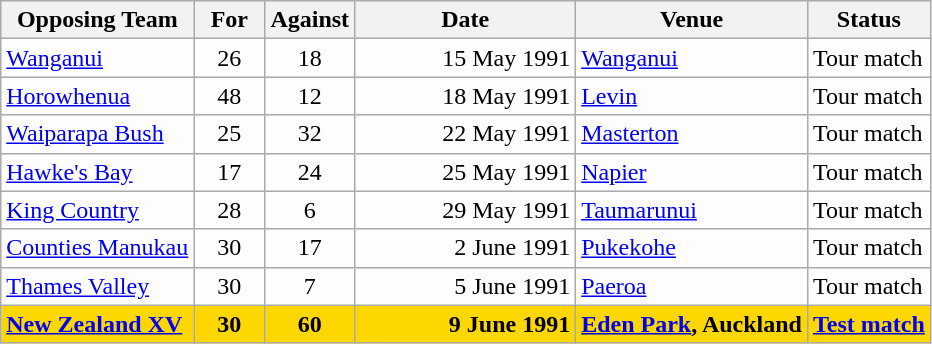<table class=wikitable>
<tr>
<th>Opposing Team</th>
<th>For</th>
<th>Against</th>
<th>Date</th>
<th>Venue</th>
<th>Status</th>
</tr>
<tr bgcolor=#fdfdfd>
<td><a href='#'>Wanganui</a></td>
<td align=center width=40>26</td>
<td align=center width=40>18</td>
<td width=140 align=right>15 May 1991</td>
<td><a href='#'>Wanganui</a></td>
<td>Tour match</td>
</tr>
<tr bgcolor=#fdfdfd>
<td><a href='#'>Horowhenua</a></td>
<td align=center width=40>48</td>
<td align=center width=40>12</td>
<td width=140 align=right>18 May 1991</td>
<td><a href='#'>Levin</a></td>
<td>Tour match</td>
</tr>
<tr bgcolor=#fdfdfd>
<td><a href='#'>Waiparapa Bush</a></td>
<td align=center width=40>25</td>
<td align=center width=40>32</td>
<td width=140 align=right>22 May 1991</td>
<td><a href='#'>Masterton</a></td>
<td>Tour match</td>
</tr>
<tr bgcolor=#fdfdfd>
<td><a href='#'>Hawke's Bay</a></td>
<td align=center width=40>17</td>
<td align=center width=40>24</td>
<td width=140 align=right>25 May 1991</td>
<td><a href='#'>Napier</a></td>
<td>Tour match</td>
</tr>
<tr bgcolor=#fdfdfd>
<td><a href='#'>King Country</a></td>
<td align=center width=40>28</td>
<td align=center width=40>6</td>
<td width=140 align=right>29 May 1991</td>
<td><a href='#'>Taumarunui</a></td>
<td>Tour match</td>
</tr>
<tr bgcolor=#fdfdfd>
<td><a href='#'>Counties Manukau</a></td>
<td align=center width=40>30</td>
<td align=center width=40>17</td>
<td width=140 align=right>2 June 1991</td>
<td><a href='#'>Pukekohe</a></td>
<td>Tour match</td>
</tr>
<tr bgcolor=#fdfdfd>
<td><a href='#'>Thames Valley</a></td>
<td align=center width=40>30</td>
<td align=center width=40>7</td>
<td width=140 align=right>5 June 1991</td>
<td><a href='#'>Paeroa</a></td>
<td>Tour match</td>
</tr>
<tr bgcolor=gold>
<td><strong><a href='#'>New Zealand XV</a></strong></td>
<td align=center width=40><strong>30</strong></td>
<td align=center width=40><strong>60</strong></td>
<td width=140 align=right><strong>9 June 1991</strong></td>
<td><strong><a href='#'>Eden Park</a>, Auckland</strong></td>
<td><strong><a href='#'>Test match</a></strong></td>
</tr>
</table>
